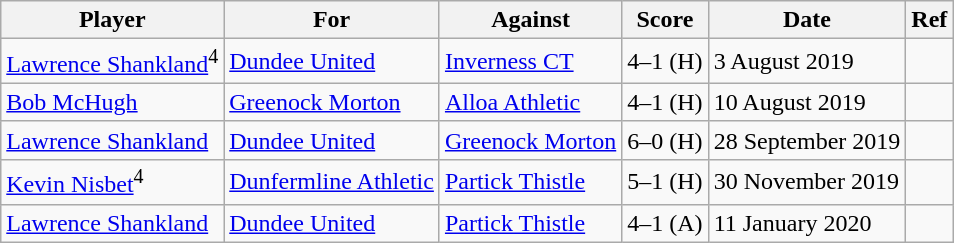<table class="wikitable">
<tr>
<th>Player</th>
<th>For</th>
<th>Against</th>
<th>Score</th>
<th>Date</th>
<th>Ref</th>
</tr>
<tr>
<td> <a href='#'>Lawrence Shankland</a><sup>4</sup></td>
<td><a href='#'>Dundee United</a></td>
<td><a href='#'>Inverness CT</a></td>
<td>4–1 (H)</td>
<td>3 August 2019</td>
<td></td>
</tr>
<tr>
<td> <a href='#'>Bob McHugh</a></td>
<td><a href='#'>Greenock Morton</a></td>
<td><a href='#'>Alloa Athletic</a></td>
<td>4–1 (H)</td>
<td>10 August 2019</td>
<td></td>
</tr>
<tr>
<td> <a href='#'>Lawrence Shankland</a></td>
<td><a href='#'>Dundee United</a></td>
<td><a href='#'>Greenock Morton</a></td>
<td>6–0 (H)</td>
<td>28 September 2019</td>
<td></td>
</tr>
<tr>
<td> <a href='#'>Kevin Nisbet</a><sup>4</sup></td>
<td><a href='#'>Dunfermline Athletic</a></td>
<td><a href='#'>Partick Thistle</a></td>
<td>5–1 (H)</td>
<td>30 November 2019</td>
<td></td>
</tr>
<tr>
<td> <a href='#'>Lawrence Shankland</a></td>
<td><a href='#'>Dundee United</a></td>
<td><a href='#'>Partick Thistle</a></td>
<td>4–1 (A)</td>
<td>11 January 2020</td>
<td></td>
</tr>
</table>
